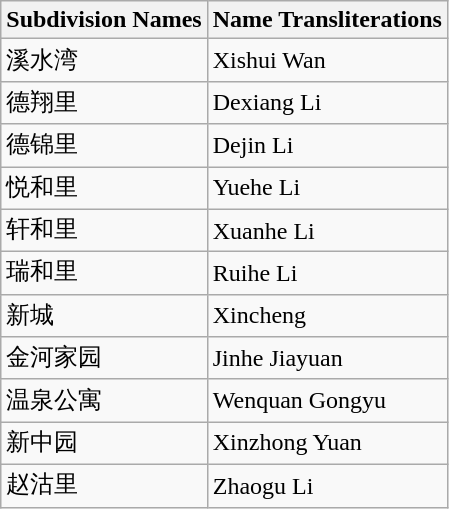<table class="wikitable sortable">
<tr>
<th>Subdivision Names</th>
<th>Name Transliterations</th>
</tr>
<tr>
<td>溪水湾</td>
<td>Xishui Wan</td>
</tr>
<tr>
<td>德翔里</td>
<td>Dexiang Li</td>
</tr>
<tr>
<td>德锦里</td>
<td>Dejin Li</td>
</tr>
<tr>
<td>悦和里</td>
<td>Yuehe Li</td>
</tr>
<tr>
<td>轩和里</td>
<td>Xuanhe Li</td>
</tr>
<tr>
<td>瑞和里</td>
<td>Ruihe Li</td>
</tr>
<tr>
<td>新城</td>
<td>Xincheng</td>
</tr>
<tr>
<td>金河家园</td>
<td>Jinhe Jiayuan</td>
</tr>
<tr>
<td>温泉公寓</td>
<td>Wenquan Gongyu</td>
</tr>
<tr>
<td>新中园</td>
<td>Xinzhong Yuan</td>
</tr>
<tr>
<td>赵沽里</td>
<td>Zhaogu Li</td>
</tr>
</table>
